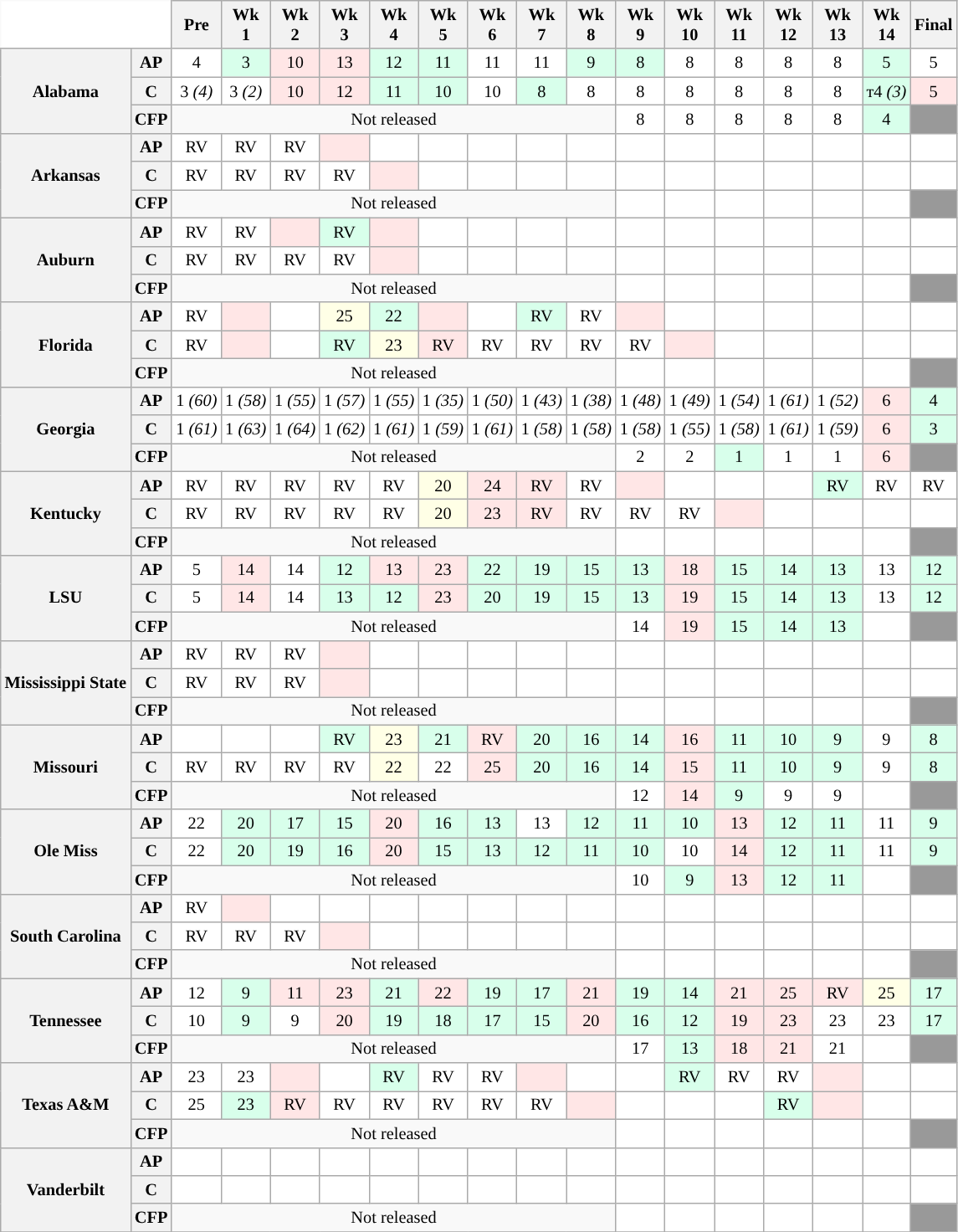<table class="wikitable" style="white-space:nowrap;font-size:85%;">
<tr>
<th colspan=2 style="background:white; border-top-style:hidden; border-left-style:hidden;"> </th>
<th>Pre</th>
<th>Wk<br>1</th>
<th>Wk<br>2</th>
<th>Wk<br>3</th>
<th>Wk<br>4</th>
<th>Wk<br>5</th>
<th>Wk<br>6</th>
<th>Wk<br>7</th>
<th>Wk<br>8</th>
<th>Wk<br>9</th>
<th>Wk<br>10</th>
<th>Wk<br>11</th>
<th>Wk<br>12</th>
<th>Wk<br>13</th>
<th>Wk<br>14</th>
<th>Final</th>
</tr>
<tr style="text-align:center;">
<th rowspan="3">Alabama</th>
<th>AP</th>
<td style="background:#FFF;">4</td>
<td style="background:#D8FFEB;">3</td>
<td style="background:#ffe6e6;">10</td>
<td style="background:#ffe6e6;">13</td>
<td style="background:#D8FFEB;">12</td>
<td style="background:#D8FFEB;">11</td>
<td style="background:#FFF;">11</td>
<td style="background:#FFF;">11</td>
<td style="background:#D8FFEB;">9</td>
<td style="background:#D8FFEB;">8</td>
<td style="background:#FFF;">8</td>
<td style="background:#FFF;">8</td>
<td style="background:#FFF;">8</td>
<td style="background:#FFF;">8</td>
<td style="background:#D8FFEB;">5</td>
<td style="background:#FFF;">5</td>
</tr>
<tr style="text-align:center;">
<th>C</th>
<td style="background:#FFF;">3 <em>(4)</em></td>
<td style="background:#FFF;">3 <em>(2)</em></td>
<td style="background:#ffe6e6;">10</td>
<td style="background:#ffe6e6;">12</td>
<td style="background:#D8FFEB;">11</td>
<td style="background:#D8FFEB;">10</td>
<td style="background:#FFF;">10</td>
<td style="background:#D8FFEB;">8</td>
<td style="background:#FFF;">8</td>
<td style="background:#FFF;">8</td>
<td style="background:#FFF;">8</td>
<td style="background:#FFF;">8</td>
<td style="background:#FFF;">8</td>
<td style="background:#FFF;">8</td>
<td style="background:#D8FFEB;">т4 <em>(3)</em></td>
<td style="background:#ffe6e6;">5</td>
</tr>
<tr style="text-align:center;">
<th>CFP</th>
<td colspan="9" style="text-align:center;">Not released</td>
<td style="background:#FFF;">8</td>
<td style="background:#FFF;">8</td>
<td style="background:#FFF;">8</td>
<td style="background:#FFF;">8</td>
<td style="background:#FFF;">8</td>
<td style="background:#D8FFEB;">4</td>
<td style="background:#999;"></td>
</tr>
<tr style="text-align:center;">
<th rowspan="3">Arkansas</th>
<th>AP</th>
<td style="background:#FFF;">RV</td>
<td style="background:#FFF;">RV</td>
<td style="background:#FFF;">RV</td>
<td style="background:#ffe6e6;"></td>
<td style="background:#FFF;"></td>
<td style="background:#FFF;"></td>
<td style="background:#FFF;"></td>
<td style="background:#FFF;"></td>
<td style="background:#FFF;"></td>
<td style="background:#FFF;"></td>
<td style="background:#FFF;"></td>
<td style="background:#FFF;"></td>
<td style="background:#FFF;"></td>
<td style="background:#FFF;"></td>
<td style="background:#FFF;"></td>
<td style="background:#FFF;"></td>
</tr>
<tr style="text-align:center;">
<th>C</th>
<td style="background:#FFF;">RV</td>
<td style="background:#FFF;">RV</td>
<td style="background:#FFF;">RV</td>
<td style="background:#FFF;">RV</td>
<td style="background:#ffe6e6;"></td>
<td style="background:#FFF;"></td>
<td style="background:#FFF;"></td>
<td style="background:#FFF;"></td>
<td style="background:#FFF;"></td>
<td style="background:#FFF;"></td>
<td style="background:#FFF;"></td>
<td style="background:#FFF;"></td>
<td style="background:#FFF;"></td>
<td style="background:#FFF;"></td>
<td style="background:#FFF;"></td>
<td style="background:#FFF;"></td>
</tr>
<tr style="text-align:center;">
<th>CFP</th>
<td colspan="9" style="text-align:center;">Not released</td>
<td style="background:#FFF;"></td>
<td style="background:#FFF;"></td>
<td style="background:#FFF;"></td>
<td style="background:#FFF;"></td>
<td style="background:#FFF;"></td>
<td style="background:#FFF;"></td>
<td style="background:#999;"></td>
</tr>
<tr style="text-align:center;">
<th rowspan="3">Auburn</th>
<th>AP</th>
<td style="background:#FFF;">RV</td>
<td style="background:#FFF;">RV</td>
<td style="background:#ffe6e6;"></td>
<td style="background:#D8FFEB;">RV</td>
<td style="background:#ffe6e6;"></td>
<td style="background:#FFF;"></td>
<td style="background:#FFF;"></td>
<td style="background:#FFF;"></td>
<td style="background:#FFF;"></td>
<td style="background:#FFF;"></td>
<td style="background:#FFF;"></td>
<td style="background:#FFF;"></td>
<td style="background:#FFF;"></td>
<td style="background:#FFF;"></td>
<td style="background:#FFF;"></td>
<td style="background:#FFF;"></td>
</tr>
<tr style="text-align:center;">
<th>C</th>
<td style="background:#FFF;">RV</td>
<td style="background:#FFF;">RV</td>
<td style="background:#FFF;">RV</td>
<td style="background:#FFF;">RV</td>
<td style="background:#ffe6e6;"></td>
<td style="background:#FFF;"></td>
<td style="background:#FFF;"></td>
<td style="background:#FFF;"></td>
<td style="background:#FFF;"></td>
<td style="background:#FFF;"></td>
<td style="background:#FFF;"></td>
<td style="background:#FFF;"></td>
<td style="background:#FFF;"></td>
<td style="background:#FFF;"></td>
<td style="background:#FFF;"></td>
<td style="background:#FFF;"></td>
</tr>
<tr style="text-align:center;">
<th>CFP</th>
<td colspan="9" style="text-align:center;">Not released</td>
<td style="background:#FFF;"></td>
<td style="background:#FFF;"></td>
<td style="background:#FFF;"></td>
<td style="background:#FFF;"></td>
<td style="background:#FFF;"></td>
<td style="background:#FFF;"></td>
<td style="background:#999;"></td>
</tr>
<tr style="text-align:center;">
<th rowspan="3">Florida</th>
<th>AP</th>
<td style="background:#FFF;">RV</td>
<td style="background:#FFE6E6;"></td>
<td style="background:#FFF;"></td>
<td style="background:#ffffe6;">25</td>
<td style="background:#D8FFEB;">22</td>
<td style="background:#ffe6e6;"></td>
<td style="background:#FFF;"></td>
<td style="background:#D8FFEB;">RV</td>
<td style="background:#FFF;">RV</td>
<td style="background:#ffe6e6;"></td>
<td style="background:#FFF;"></td>
<td style="background:#FFF;"></td>
<td style="background:#FFF;"></td>
<td style="background:#FFF;"></td>
<td style="background:#FFF;"></td>
<td style="background:#FFF;"></td>
</tr>
<tr style="text-align:center;">
<th>C</th>
<td style="background:#FFF;">RV</td>
<td style="background:#FFE6E6;"></td>
<td style="background:#FFF;"></td>
<td style="background:#D8FFEB;">RV</td>
<td style="background:#ffffe6;">23</td>
<td style="background:#ffe6e6;">RV</td>
<td style="background:#FFF;">RV</td>
<td style="background:#FFF;">RV</td>
<td style="background:#FFF;">RV</td>
<td style="background:#FFF;">RV</td>
<td style="background:#ffe6e6;"></td>
<td style="background:#FFF;"></td>
<td style="background:#FFF;"></td>
<td style="background:#FFF;"></td>
<td style="background:#FFF;"></td>
<td style="background:#FFF;"></td>
</tr>
<tr style="text-align:center;">
<th>CFP</th>
<td colspan="9" style="text-align:center;">Not released</td>
<td style="background:#FFF;"></td>
<td style="background:#FFF;"></td>
<td style="background:#FFF;"></td>
<td style="background:#FFF;"></td>
<td style="background:#FFF;"></td>
<td style="background:#FFF;"></td>
<td style="background:#999;"></td>
</tr>
<tr style="text-align:center;">
<th rowspan="3">Georgia</th>
<th>AP</th>
<td style="background:#FFF;">1 <em>(60)</em></td>
<td style="background:#FFF;">1 <em>(58)</em></td>
<td style="background:#FFF;">1 <em>(55)</em></td>
<td style="background:#FFF;">1 <em>(57)</em></td>
<td style="background:#FFF;">1 <em>(55)</em></td>
<td style="background:#FFF;">1 <em>(35)</em></td>
<td style="background:#FFF;">1 <em>(50)</em></td>
<td style="background:#FFF;">1 <em>(43)</em></td>
<td style="background:#FFF;">1 <em>(38)</em></td>
<td style="background:#FFF;">1 <em>(48)</em></td>
<td style="background:#FFF;">1 <em>(49)</em></td>
<td style="background:#FFF;">1 <em>(54)</em></td>
<td style="background:#FFF;">1 <em>(61)</em></td>
<td style="background:#FFF;">1 <em>(52)</em></td>
<td style="background:#ffe6e6;">6</td>
<td style="background:#D8FFEB;">4</td>
</tr>
<tr style="text-align:center;">
<th>C</th>
<td style="background:#FFF;">1 <em>(61)</em></td>
<td style="background:#FFF;">1 <em>(63)</em></td>
<td style="background:#FFF;">1 <em>(64)</em></td>
<td style="background:#FFF;">1 <em>(62)</em></td>
<td style="background:#FFF;">1 <em>(61)</em></td>
<td style="background:#FFF;">1 <em>(59)</em></td>
<td style="background:#FFF;">1 <em>(61)</em></td>
<td style="background:#FFF;">1 <em>(58)</em></td>
<td style="background:#FFF;">1 <em>(58)</em></td>
<td style="background:#FFF;">1 <em>(58)</em></td>
<td style="background:#FFF;">1 <em>(55)</em></td>
<td style="background:#FFF;">1 <em>(58)</em></td>
<td style="background:#FFF;">1 <em>(61)</em></td>
<td style="background:#FFF;">1 <em>(59)</em></td>
<td style="background:#ffe6e6;">6</td>
<td style="background:#D8FFEB;">3</td>
</tr>
<tr style="text-align:center;">
<th>CFP</th>
<td colspan="9" style="text-align:center;">Not released</td>
<td style="background:#FFF;">2</td>
<td style="background:#FFF;">2</td>
<td style="background:#D8FFEB;">1</td>
<td style="background:#FFF;">1</td>
<td style="background:#FFF;">1</td>
<td style="background:#ffe6e6;">6</td>
<td style="background:#999;"></td>
</tr>
<tr style="text-align:center;">
<th rowspan="3">Kentucky</th>
<th>AP</th>
<td style="background:#FFF;">RV</td>
<td style="background:#FFF;">RV</td>
<td style="background:#FFF;">RV</td>
<td style="background:#FFF;">RV</td>
<td style="background:#FFF;">RV</td>
<td style="background:#ffffe6;">20</td>
<td style="background:#FFE6E6;">24</td>
<td style="background:#FFE6E6;">RV</td>
<td style="background:#FFF;">RV</td>
<td style="background:#ffe6e6;"></td>
<td style="background:#FFF;"></td>
<td style="background:#FFF;"></td>
<td style="background:#FFF;"></td>
<td style="background:#d8ffeb;">RV</td>
<td style="background:#FFF;">RV</td>
<td style="background:#FFF;">RV</td>
</tr>
<tr style="text-align:center;">
<th>C</th>
<td style="background:#FFF;">RV</td>
<td style="background:#FFF;">RV</td>
<td style="background:#FFF;">RV</td>
<td style="background:#FFF;">RV</td>
<td style="background:#FFF;">RV</td>
<td style="background:#ffffe6;">20</td>
<td style="background:#ffe6e6;">23</td>
<td style="background:#FFE6E6;">RV</td>
<td style="background:#FFF;">RV</td>
<td style="background:#FFF;">RV</td>
<td style="background:#FFF;">RV</td>
<td style="background:#ffe6e6;"></td>
<td style="background:#FFF;"></td>
<td style="background:#FFF;"></td>
<td style="background:#FFF;"></td>
<td style="background:#FFF;"></td>
</tr>
<tr style="text-align:center;">
<th>CFP</th>
<td colspan="9" style="text-align:center;">Not released</td>
<td style="background:#FFF;"></td>
<td style="background:#FFF;"></td>
<td style="background:#FFF;"></td>
<td style="background:#FFF;"></td>
<td style="background:#FFF;"></td>
<td style="background:#FFF;"></td>
<td style="background:#999;"></td>
</tr>
<tr style="text-align:center;">
<th rowspan="3">LSU</th>
<th>AP</th>
<td style="background:#FFF;">5</td>
<td style="background:#FFE6E6;">14</td>
<td style="background:#FFF;">14</td>
<td style="background:#D8FFEB;">12</td>
<td style="background:#ffe6e6;">13</td>
<td style="background:#ffe6e6;">23</td>
<td style="background:#D8FFEB;">22</td>
<td style="background:#D8FFEB;">19</td>
<td style="background:#D8FFEB;">15</td>
<td style="background:#D8FFEB;">13</td>
<td style="background:#ffe6e6;">18</td>
<td style="background:#D8FFEB;">15</td>
<td style="background:#D8FFEB;">14</td>
<td style="background:#D8FFEB;">13</td>
<td style="background:#FFF;">13</td>
<td style="background:#D8FFEB;">12</td>
</tr>
<tr style="text-align:center;">
<th>C</th>
<td style="background:#FFF;">5</td>
<td style="background:#FFE6E6;">14</td>
<td style="background:#FFF;">14</td>
<td style="background:#D8FFEB;">13</td>
<td style="background:#D8FFEB;">12</td>
<td style="background:#ffe6e6;">23</td>
<td style="background:#D8FFEB;">20</td>
<td style="background:#D8FFEB;">19</td>
<td style="background:#D8FFEB;">15</td>
<td style="background:#D8FFEB;">13</td>
<td style="background:#ffe6e6;">19</td>
<td style="background:#D8FFEB;">15</td>
<td style="background:#D8FFEB;">14</td>
<td style="background:#D8FFEB;">13</td>
<td style="background:#FFF;">13</td>
<td style="background:#D8FFEB;">12</td>
</tr>
<tr style="text-align:center;">
<th>CFP</th>
<td colspan="9" style="text-align:center;">Not released</td>
<td style="background:#FFF;">14</td>
<td style="background:#ffe6e6;">19</td>
<td style="background:#D8FFEB;">15</td>
<td style="background:#D8FFEB;">14</td>
<td style="background:#D8FFEB;">13</td>
<td style="background:#FFF;"></td>
<td style="background:#999;"></td>
</tr>
<tr style="text-align:center;">
<th rowspan="3">Mississippi State</th>
<th>AP</th>
<td style="background:#FFF;">RV</td>
<td style="background:#FFF;">RV</td>
<td style="background:#FFF;">RV</td>
<td style="background:#ffe6e6;"></td>
<td style="background:#FFF;"></td>
<td style="background:#FFF;"></td>
<td style="background:#FFF;"></td>
<td style="background:#FFF;"></td>
<td style="background:#FFF;"></td>
<td style="background:#FFF;"></td>
<td style="background:#FFF;"></td>
<td style="background:#FFF;"></td>
<td style="background:#FFF;"></td>
<td style="background:#FFF;"></td>
<td style="background:#FFF;"></td>
<td style="background:#FFF;"></td>
</tr>
<tr style="text-align:center;">
<th>C</th>
<td style="background:#FFF;">RV</td>
<td style="background:#FFF;">RV</td>
<td style="background:#FFF;">RV</td>
<td style="background:#ffe6e6;"></td>
<td style="background:#FFF;"></td>
<td style="background:#FFF;"></td>
<td style="background:#FFF;"></td>
<td style="background:#FFF;"></td>
<td style="background:#FFF;"></td>
<td style="background:#FFF;"></td>
<td style="background:#FFF;"></td>
<td style="background:#FFF;"></td>
<td style="background:#FFF;"></td>
<td style="background:#FFF;"></td>
<td style="background:#FFF;"></td>
<td style="background:#FFF;"></td>
</tr>
<tr style="text-align:center;">
<th>CFP</th>
<td colspan="9" style="text-align:center;">Not released</td>
<td style="background:#FFF;"></td>
<td style="background:#FFF;"></td>
<td style="background:#FFF;"></td>
<td style="background:#FFF;"></td>
<td style="background:#FFF;"></td>
<td style="background:#FFF;"></td>
<td style="background:#999;"></td>
</tr>
<tr style="text-align:center;">
<th rowspan="3">Missouri</th>
<th>AP</th>
<td style="background:#FFF;"></td>
<td style="background:#FFF;"></td>
<td style="background:#FFF;"></td>
<td style="background:#D8FFEB;">RV</td>
<td style="background:#ffffe6;">23</td>
<td style="background:#D8FFEB;">21</td>
<td style="background:#FFE6E6;">RV</td>
<td style="background:#D8FFEB;">20</td>
<td style="background:#D8FFEB;">16</td>
<td style="background:#D8FFEB;">14</td>
<td style="background:#ffe6e6;">16</td>
<td style="background:#D8FFEB;">11</td>
<td style="background:#D8FFEB;">10</td>
<td style="background:#D8FFEB;">9</td>
<td style="background:#FFF;">9</td>
<td style="background:#D8FFEB;">8</td>
</tr>
<tr style="text-align:center;">
<th>C</th>
<td style="background:#FFF;">RV</td>
<td style="background:#FFF;">RV</td>
<td style="background:#FFF;">RV</td>
<td style="background:#FFF;">RV</td>
<td style="background:#ffffe6;">22</td>
<td style="background:#FFF;">22</td>
<td style="background:#ffe6e6;">25</td>
<td style="background:#D8FFEB;">20</td>
<td style="background:#D8FFEB;">16</td>
<td style="background:#D8FFEB;">14</td>
<td style="background:#ffe6e6;">15</td>
<td style="background:#D8FFEB;">11</td>
<td style="background:#D8FFEB;">10</td>
<td style="background:#D8FFEB;">9</td>
<td style="background:#FFF;">9</td>
<td style="background:#D8FFEB;">8</td>
</tr>
<tr style="text-align:center;">
<th>CFP</th>
<td colspan="9" style="text-align:center;">Not released</td>
<td style="background:#FFF;">12</td>
<td style="background:#ffe6e6;">14</td>
<td style="background:#D8FFEB;">9</td>
<td style="background:#FFF;">9</td>
<td style="background:#FFF;">9</td>
<td style="background:#FFF;"></td>
<td style="background:#999;"></td>
</tr>
<tr style="text-align:center;">
<th rowspan="3">Ole Miss</th>
<th>AP</th>
<td style="background:#FFF;">22</td>
<td style="background:#D8FFEB;">20</td>
<td style="background:#D8FFEB;">17</td>
<td style="background:#D8FFEB;">15</td>
<td style="background:#ffe6e6;">20</td>
<td style="background:#D8FFEB;">16</td>
<td style="background:#D8FFEB;">13</td>
<td style="background:#FFF;">13</td>
<td style="background:#D8FFEB;">12</td>
<td style="background:#D8FFEB;">11</td>
<td style="background:#D8FFEB;">10</td>
<td style="background:#ffe6e6;">13</td>
<td style="background:#D8FFEB;">12</td>
<td style="background:#D8FFEB;">11</td>
<td style="background:#FFF;">11</td>
<td style="background:#D8FFEB;">9</td>
</tr>
<tr style="text-align:center;">
<th>C</th>
<td style="background:#FFF;">22</td>
<td style="background:#D8FFEB;">20</td>
<td style="background:#D8FFEB;">19</td>
<td style="background:#D8FFEB;">16</td>
<td style="background:#ffe6e6;">20</td>
<td style="background:#D8FFEB;">15</td>
<td style="background:#D8FFEB;">13</td>
<td style="background:#D8FFEB;">12</td>
<td style="background:#D8FFEB;">11</td>
<td style="background:#D8FFEB;">10</td>
<td style="background:#FFF;">10</td>
<td style="background:#ffe6e6;">14</td>
<td style="background:#D8FFEB;">12</td>
<td style="background:#D8FFEB;">11</td>
<td style="background:#FFF;">11</td>
<td style="background:#D8FFEB;">9</td>
</tr>
<tr style="text-align:center;">
<th>CFP</th>
<td colspan="9" style="text-align:center;">Not released</td>
<td style="background:#FFF;">10</td>
<td style="background:#D8FFEB;">9</td>
<td style="background:#ffe6e6;">13</td>
<td style="background:#D8FFEB;">12</td>
<td style="background:#D8FFEB;">11</td>
<td style="background:#FFF;"></td>
<td style="background:#999;"></td>
</tr>
<tr style="text-align:center;">
<th rowspan="3">South Carolina</th>
<th>AP</th>
<td style="background:#FFF;">RV</td>
<td style="background:#ffe6e6;"></td>
<td style="background:#FFF;"></td>
<td style="background:#FFF;"></td>
<td style="background:#FFF;"></td>
<td style="background:#FFF;"></td>
<td style="background:#FFF;"></td>
<td style="background:#FFF;"></td>
<td style="background:#FFF;"></td>
<td style="background:#FFF;"></td>
<td style="background:#FFF;"></td>
<td style="background:#FFF;"></td>
<td style="background:#FFF;"></td>
<td style="background:#FFF;"></td>
<td style="background:#FFF;"></td>
<td style="background:#FFF;"></td>
</tr>
<tr style="text-align:center;">
<th>C</th>
<td style="background:#FFF;">RV</td>
<td style="background:#FFF;">RV</td>
<td style="background:#FFF;">RV</td>
<td style="background:#ffe6e6;"></td>
<td style="background:#FFF;"></td>
<td style="background:#FFF;"></td>
<td style="background:#FFF;"></td>
<td style="background:#FFF;"></td>
<td style="background:#FFF;"></td>
<td style="background:#FFF;"></td>
<td style="background:#FFF;"></td>
<td style="background:#FFF;"></td>
<td style="background:#FFF;"></td>
<td style="background:#FFF;"></td>
<td style="background:#FFF;"></td>
<td style="background:#FFF;"></td>
</tr>
<tr style="text-align:center;">
<th>CFP</th>
<td colspan="9" style="text-align:center;">Not released</td>
<td style="background:#FFF;"></td>
<td style="background:#FFF;"></td>
<td style="background:#FFF;"></td>
<td style="background:#FFF;"></td>
<td style="background:#FFF;"></td>
<td style="background:#FFF;"></td>
<td style="background:#999;"></td>
</tr>
<tr style="text-align:center;">
<th rowspan="3">Tennessee</th>
<th>AP</th>
<td style="background:#FFF;">12</td>
<td style="background:#D8FFEB;">9</td>
<td style="background:#ffe6e6;">11</td>
<td style="background:#ffe6e6;">23</td>
<td style="background:#D8FFEB;">21</td>
<td style="background:#ffe6e6;">22</td>
<td style="background:#D8FFEB;">19</td>
<td style="background:#D8FFEB;">17</td>
<td style="background:#ffe6e6;">21</td>
<td style="background:#D8FFEB;">19</td>
<td style="background:#D8FFEB;">14</td>
<td style="background:#ffe6e6;">21</td>
<td style="background:#ffe6e6;">25</td>
<td style="background:#ffe6e6;">RV</td>
<td style="background:#ffffe6;">25</td>
<td style="background:#D8FFEB;">17</td>
</tr>
<tr style="text-align:center;">
<th>C</th>
<td style="background:#FFF;">10</td>
<td style="background:#D8FFEB;">9</td>
<td style="background:#FFF;">9</td>
<td style="background:#ffe6e6;">20</td>
<td style="background:#D8FFEB;">19</td>
<td style="background:#D8FFEB;">18</td>
<td style="background:#D8FFEB;">17</td>
<td style="background:#D8FFEB;">15</td>
<td style="background:#ffe6e6;">20</td>
<td style="background:#D8FFEB;">16</td>
<td style="background:#D8FFEB;">12</td>
<td style="background:#ffe6e6;">19</td>
<td style="background:#ffe6e6;">23</td>
<td style="background:#FFF;">23</td>
<td style="background:#FFF;">23</td>
<td style="background:#D8FFEB;">17</td>
</tr>
<tr style="text-align:center;">
<th>CFP</th>
<td colspan="9" style="text-align:center;">Not released</td>
<td style="background:#FFF;">17</td>
<td style="background:#D8FFEB;">13</td>
<td style="background:#ffe6e6;">18</td>
<td style="background:#ffe6e6;">21</td>
<td style="background:#FFF;">21</td>
<td style="background:#FFF;"></td>
<td style="background:#999;"></td>
</tr>
<tr style="text-align:center;">
<th rowspan="3">Texas A&M</th>
<th>AP</th>
<td style="background:#FFF;">23</td>
<td style="background:#FFF;">23</td>
<td style="background:#ffe6e6;"></td>
<td style="background:#FFF;"></td>
<td style="background:#D8FFEB;">RV</td>
<td style="background:#FFF;">RV</td>
<td style="background:#FFF;">RV</td>
<td style="background:#ffe6e6;"></td>
<td style="background:#FFF;"></td>
<td style="background:#FFF;"></td>
<td style="background:#D8FFEB;">RV</td>
<td style="background:#FFF;">RV</td>
<td style="background:#FFF;">RV</td>
<td style="background:#ffe6e6;"></td>
<td style="background:#FFF;"></td>
<td style="background:#FFF;"></td>
</tr>
<tr style="text-align:center;">
<th>C</th>
<td style="background:#FFF;">25</td>
<td style="background:#D8FFEB;">23</td>
<td style="background:#ffe6e6;">RV</td>
<td style="background:#FFF;">RV</td>
<td style="background:#FFF;">RV</td>
<td style="background:#FFF;">RV</td>
<td style="background:#FFF;">RV</td>
<td style="background:#FFF;">RV</td>
<td style="background:#ffe6e6;"></td>
<td style="background:#FFF;"></td>
<td style="background:#FFF;"></td>
<td style="background:#FFF;"></td>
<td style="background:#D8FFEB;">RV</td>
<td style="background:#ffe6e6;"></td>
<td style="background:#FFF;"></td>
<td style="background:#FFF;"></td>
</tr>
<tr style="text-align:center;">
<th>CFP</th>
<td colspan="9" style="text-align:center;">Not released</td>
<td style="background:#FFF;"></td>
<td style="background:#FFF;"></td>
<td style="background:#FFF;"></td>
<td style="background:#FFF;"></td>
<td style="background:#FFF;"></td>
<td style="background:#FFF;"></td>
<td style="background:#999;"></td>
</tr>
<tr style="text-align:center;">
<th rowspan="3">Vanderbilt</th>
<th>AP</th>
<td style="background:#FFF;"></td>
<td style="background:#FFF;"></td>
<td style="background:#FFF;"></td>
<td style="background:#FFF;"></td>
<td style="background:#FFF;"></td>
<td style="background:#FFF;"></td>
<td style="background:#FFF;"></td>
<td style="background:#FFF;"></td>
<td style="background:#FFF;"></td>
<td style="background:#FFF;"></td>
<td style="background:#FFF;"></td>
<td style="background:#FFF;"></td>
<td style="background:#FFF;"></td>
<td style="background:#FFF;"></td>
<td style="background:#FFF;"></td>
<td style="background:#FFF;"></td>
</tr>
<tr style="text-align:center;">
<th>C</th>
<td style="background:#FFF;"></td>
<td style="background:#FFF;"></td>
<td style="background:#FFF;"></td>
<td style="background:#FFF;"></td>
<td style="background:#FFF;"></td>
<td style="background:#FFF;"></td>
<td style="background:#FFF;"></td>
<td style="background:#FFF;"></td>
<td style="background:#FFF;"></td>
<td style="background:#FFF;"></td>
<td style="background:#FFF;"></td>
<td style="background:#FFF;"></td>
<td style="background:#FFF;"></td>
<td style="background:#FFF;"></td>
<td style="background:#FFF;"></td>
<td style="background:#FFF;"></td>
</tr>
<tr style="text-align:center;">
<th>CFP</th>
<td colspan="9" style="text-align:center;">Not released</td>
<td style="background:#FFF;"></td>
<td style="background:#FFF;"></td>
<td style="background:#FFF;"></td>
<td style="background:#FFF;"></td>
<td style="background:#FFF;"></td>
<td style="background:#FFF;"></td>
<td style="background:#999;"></td>
</tr>
<tr style="text-align:center;">
</tr>
</table>
